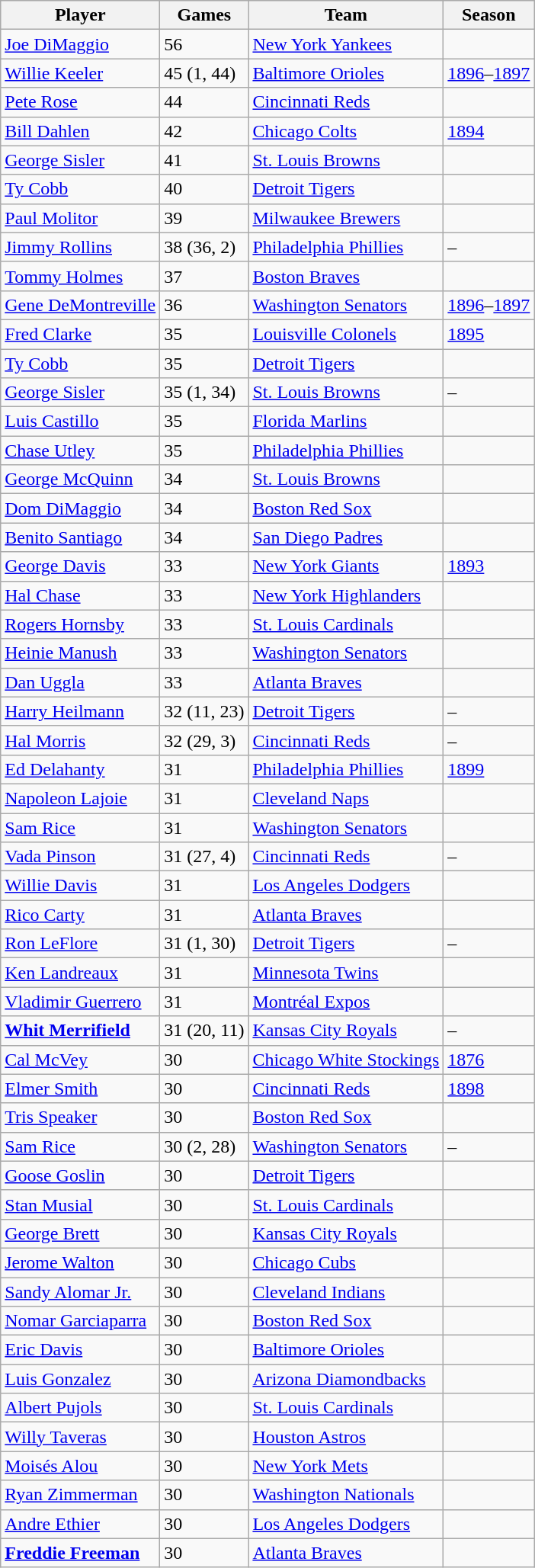<table class="wikitable sortable">
<tr>
<th>Player</th>
<th>Games</th>
<th>Team</th>
<th>Season</th>
</tr>
<tr>
<td><a href='#'>Joe DiMaggio</a></td>
<td>56</td>
<td><a href='#'>New York Yankees</a></td>
<td></td>
</tr>
<tr>
<td><a href='#'>Willie Keeler</a></td>
<td>45 (1, 44)</td>
<td><a href='#'>Baltimore Orioles</a></td>
<td><a href='#'>1896</a>–<a href='#'>1897</a></td>
</tr>
<tr>
<td><a href='#'>Pete Rose</a></td>
<td>44</td>
<td><a href='#'>Cincinnati Reds</a></td>
<td></td>
</tr>
<tr>
<td><a href='#'>Bill Dahlen</a></td>
<td>42</td>
<td><a href='#'>Chicago Colts</a></td>
<td><a href='#'>1894</a></td>
</tr>
<tr>
<td><a href='#'>George Sisler</a></td>
<td>41</td>
<td><a href='#'>St. Louis Browns</a></td>
<td></td>
</tr>
<tr>
<td><a href='#'>Ty Cobb</a></td>
<td>40</td>
<td><a href='#'>Detroit Tigers</a></td>
<td></td>
</tr>
<tr>
<td><a href='#'>Paul Molitor</a></td>
<td>39</td>
<td><a href='#'>Milwaukee Brewers</a></td>
<td></td>
</tr>
<tr>
<td><a href='#'>Jimmy Rollins</a></td>
<td>38 (36, 2)</td>
<td><a href='#'>Philadelphia Phillies</a></td>
<td>–</td>
</tr>
<tr>
<td><a href='#'>Tommy Holmes</a></td>
<td>37</td>
<td><a href='#'>Boston Braves</a></td>
<td></td>
</tr>
<tr>
<td><a href='#'>Gene DeMontreville</a></td>
<td>36</td>
<td><a href='#'>Washington Senators</a></td>
<td><a href='#'>1896</a>–<a href='#'>1897</a></td>
</tr>
<tr>
<td><a href='#'>Fred Clarke</a></td>
<td>35</td>
<td><a href='#'>Louisville Colonels</a></td>
<td><a href='#'>1895</a></td>
</tr>
<tr>
<td><a href='#'>Ty Cobb</a></td>
<td>35</td>
<td><a href='#'>Detroit Tigers</a></td>
<td></td>
</tr>
<tr>
<td><a href='#'>George Sisler</a></td>
<td>35 (1, 34)</td>
<td><a href='#'>St. Louis Browns</a></td>
<td>–</td>
</tr>
<tr>
<td><a href='#'>Luis Castillo</a></td>
<td>35</td>
<td><a href='#'>Florida Marlins</a></td>
<td></td>
</tr>
<tr>
<td><a href='#'>Chase Utley</a></td>
<td>35</td>
<td><a href='#'>Philadelphia Phillies</a></td>
<td></td>
</tr>
<tr>
<td><a href='#'>George McQuinn</a></td>
<td>34</td>
<td><a href='#'>St. Louis Browns</a></td>
<td></td>
</tr>
<tr>
<td><a href='#'>Dom DiMaggio</a></td>
<td>34</td>
<td><a href='#'>Boston Red Sox</a></td>
<td></td>
</tr>
<tr>
<td><a href='#'>Benito Santiago</a></td>
<td>34</td>
<td><a href='#'>San Diego Padres</a></td>
<td></td>
</tr>
<tr>
<td><a href='#'>George Davis</a></td>
<td>33</td>
<td><a href='#'>New York Giants</a></td>
<td><a href='#'>1893</a></td>
</tr>
<tr>
<td><a href='#'>Hal Chase</a></td>
<td>33</td>
<td><a href='#'>New York Highlanders</a></td>
<td></td>
</tr>
<tr>
<td><a href='#'>Rogers Hornsby</a></td>
<td>33</td>
<td><a href='#'>St. Louis Cardinals</a></td>
<td></td>
</tr>
<tr>
<td><a href='#'>Heinie Manush</a></td>
<td>33</td>
<td><a href='#'>Washington Senators</a></td>
<td></td>
</tr>
<tr>
<td><a href='#'>Dan Uggla</a></td>
<td>33</td>
<td><a href='#'>Atlanta Braves</a></td>
<td></td>
</tr>
<tr>
<td><a href='#'>Harry Heilmann</a></td>
<td>32 (11, 23)</td>
<td><a href='#'>Detroit Tigers</a></td>
<td>–</td>
</tr>
<tr>
<td><a href='#'>Hal Morris</a></td>
<td>32 (29, 3)</td>
<td><a href='#'>Cincinnati Reds</a></td>
<td>–</td>
</tr>
<tr>
<td><a href='#'>Ed Delahanty</a></td>
<td>31</td>
<td><a href='#'>Philadelphia Phillies</a></td>
<td><a href='#'>1899</a></td>
</tr>
<tr>
<td><a href='#'>Napoleon Lajoie</a></td>
<td>31</td>
<td><a href='#'>Cleveland Naps</a></td>
<td></td>
</tr>
<tr>
<td><a href='#'>Sam Rice</a></td>
<td>31</td>
<td><a href='#'>Washington Senators</a></td>
<td></td>
</tr>
<tr>
<td><a href='#'>Vada Pinson</a></td>
<td>31 (27, 4)</td>
<td><a href='#'>Cincinnati Reds</a></td>
<td>–</td>
</tr>
<tr>
<td><a href='#'>Willie Davis</a></td>
<td>31</td>
<td><a href='#'>Los Angeles Dodgers</a></td>
<td></td>
</tr>
<tr>
<td><a href='#'>Rico Carty</a></td>
<td>31</td>
<td><a href='#'>Atlanta Braves</a></td>
<td></td>
</tr>
<tr>
<td><a href='#'>Ron LeFlore</a></td>
<td>31 (1, 30)</td>
<td><a href='#'>Detroit Tigers</a></td>
<td>–</td>
</tr>
<tr>
<td><a href='#'>Ken Landreaux</a></td>
<td>31</td>
<td><a href='#'>Minnesota Twins</a></td>
<td></td>
</tr>
<tr>
<td><a href='#'>Vladimir Guerrero</a></td>
<td>31</td>
<td><a href='#'>Montréal Expos</a></td>
<td></td>
</tr>
<tr>
<td><strong><a href='#'>Whit Merrifield</a></strong></td>
<td>31 (20, 11)</td>
<td><a href='#'>Kansas City Royals</a></td>
<td>–</td>
</tr>
<tr>
<td><a href='#'>Cal McVey</a></td>
<td>30</td>
<td><a href='#'>Chicago White Stockings</a></td>
<td><a href='#'>1876</a></td>
</tr>
<tr>
<td><a href='#'>Elmer Smith</a></td>
<td>30</td>
<td><a href='#'>Cincinnati Reds</a></td>
<td><a href='#'>1898</a></td>
</tr>
<tr>
<td><a href='#'>Tris Speaker</a></td>
<td>30</td>
<td><a href='#'>Boston Red Sox</a></td>
<td></td>
</tr>
<tr>
<td><a href='#'>Sam Rice</a></td>
<td>30 (2, 28)</td>
<td><a href='#'>Washington Senators</a></td>
<td>–</td>
</tr>
<tr>
<td><a href='#'>Goose Goslin</a></td>
<td>30</td>
<td><a href='#'>Detroit Tigers</a></td>
<td></td>
</tr>
<tr>
<td><a href='#'>Stan Musial</a></td>
<td>30</td>
<td><a href='#'>St. Louis Cardinals</a></td>
<td></td>
</tr>
<tr>
<td><a href='#'>George Brett</a></td>
<td>30</td>
<td><a href='#'>Kansas City Royals</a></td>
<td></td>
</tr>
<tr>
<td><a href='#'>Jerome Walton</a></td>
<td>30</td>
<td><a href='#'>Chicago Cubs</a></td>
<td></td>
</tr>
<tr>
<td><a href='#'>Sandy Alomar Jr.</a></td>
<td>30</td>
<td><a href='#'>Cleveland Indians</a></td>
<td></td>
</tr>
<tr>
<td><a href='#'>Nomar Garciaparra</a></td>
<td>30</td>
<td><a href='#'>Boston Red Sox</a></td>
<td></td>
</tr>
<tr>
<td><a href='#'>Eric Davis</a></td>
<td>30</td>
<td><a href='#'>Baltimore Orioles</a></td>
<td></td>
</tr>
<tr>
<td><a href='#'>Luis Gonzalez</a></td>
<td>30</td>
<td><a href='#'>Arizona Diamondbacks</a></td>
<td></td>
</tr>
<tr>
<td><a href='#'>Albert Pujols</a></td>
<td>30</td>
<td><a href='#'>St. Louis Cardinals</a></td>
<td></td>
</tr>
<tr>
<td><a href='#'>Willy Taveras</a></td>
<td>30</td>
<td><a href='#'>Houston Astros</a></td>
<td></td>
</tr>
<tr>
<td><a href='#'>Moisés Alou</a></td>
<td>30</td>
<td><a href='#'>New York Mets</a></td>
<td></td>
</tr>
<tr>
<td><a href='#'>Ryan Zimmerman</a></td>
<td>30</td>
<td><a href='#'>Washington Nationals</a></td>
<td></td>
</tr>
<tr>
<td><a href='#'>Andre Ethier</a></td>
<td>30</td>
<td><a href='#'>Los Angeles Dodgers</a></td>
<td></td>
</tr>
<tr>
<td><strong><a href='#'>Freddie Freeman</a></strong></td>
<td>30</td>
<td><a href='#'>Atlanta Braves</a></td>
<td></td>
</tr>
</table>
